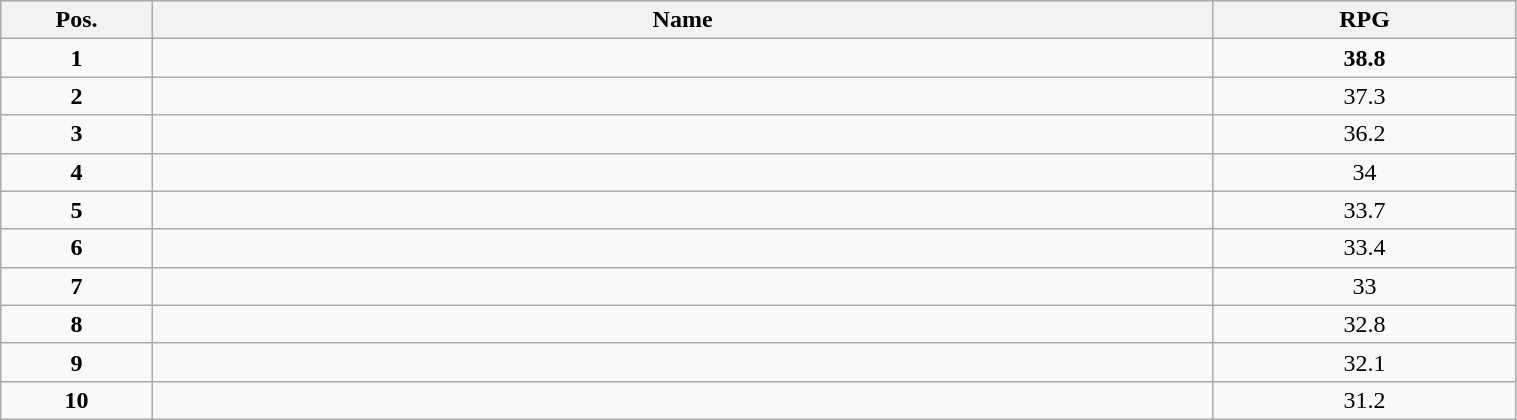<table class="wikitable" style="width:80%;">
<tr>
<th style="width:10%;">Pos.</th>
<th style="width:70%;">Name</th>
<th style="width:20%;">RPG</th>
</tr>
<tr>
<td align=center><strong>1</strong></td>
<td><strong></strong></td>
<td align=center><strong>38.8</strong></td>
</tr>
<tr>
<td align=center><strong>2</strong></td>
<td></td>
<td align=center>37.3</td>
</tr>
<tr>
<td align=center><strong>3</strong></td>
<td></td>
<td align=center>36.2</td>
</tr>
<tr>
<td align=center><strong>4</strong></td>
<td></td>
<td align=center>34</td>
</tr>
<tr>
<td align=center><strong>5</strong></td>
<td></td>
<td align=center>33.7</td>
</tr>
<tr>
<td align=center><strong>6</strong></td>
<td></td>
<td align=center>33.4</td>
</tr>
<tr>
<td align=center><strong>7</strong></td>
<td></td>
<td align=center>33</td>
</tr>
<tr>
<td align=center><strong>8</strong></td>
<td></td>
<td align=center>32.8</td>
</tr>
<tr>
<td align=center><strong>9</strong></td>
<td></td>
<td align=center>32.1</td>
</tr>
<tr>
<td align=center><strong>10</strong></td>
<td></td>
<td align=center>31.2</td>
</tr>
</table>
